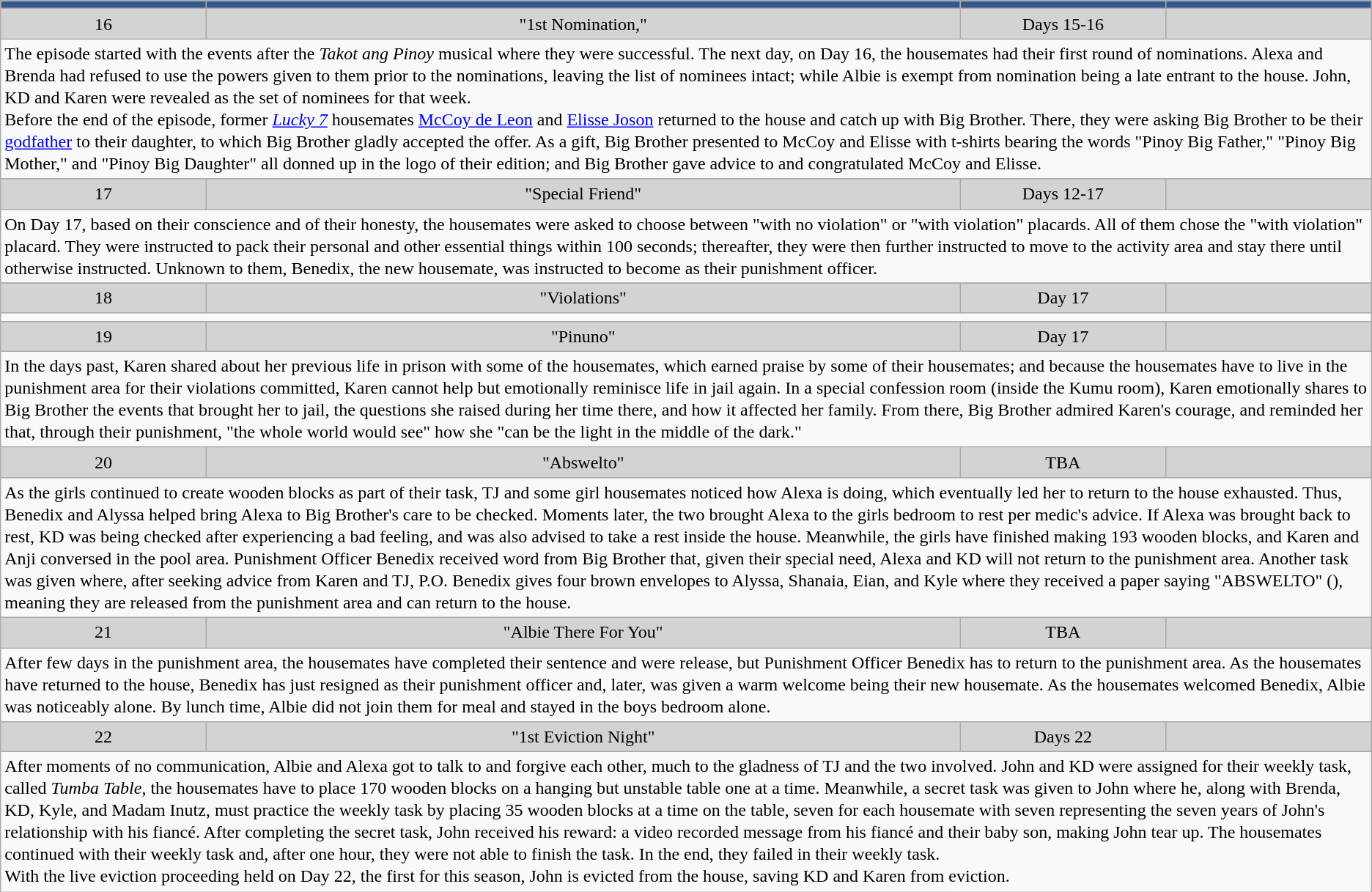<table class="wikitable sortable" style="font-size:100%; line-height:20px; text-align:center">
<tr>
<th width="15%" style="background:#34588F"></th>
<th width="55%" style="background:#34588F"></th>
<th width="15%" style="background:#34588F"></th>
<th width="15%" style="background:#34588F"></th>
</tr>
<tr style="background:lightgrey;">
<td>16</td>
<td>"1st Nomination,"</td>
<td>Days 15-16</td>
<td></td>
</tr>
<tr>
<td colspan="4" align="left">The episode started with the events after the <em>Takot ang Pinoy</em> musical where they were successful. The next day, on Day 16, the housemates had their first round of nominations. Alexa and Brenda had refused to use the powers given to them prior to the nominations, leaving the list of nominees intact; while Albie is exempt from nomination being a late entrant to the house. John, KD and Karen were revealed as the set of nominees for that week.<br>Before the end of the episode, former <em><a href='#'>Lucky 7</a></em> housemates <a href='#'>McCoy de Leon</a> and <a href='#'>Elisse Joson</a> returned to the house and catch up with Big Brother. There, they were asking Big Brother to be their <a href='#'>godfather</a> to their daughter, to which Big Brother gladly accepted the offer. As a gift, Big Brother presented to McCoy and Elisse with t-shirts bearing the words "Pinoy Big Father," "Pinoy Big Mother," and "Pinoy Big Daughter" all donned up in the logo of their edition; and Big Brother gave advice to and congratulated McCoy and Elisse.</td>
</tr>
<tr>
</tr>
<tr style="background:lightgrey;">
<td>17</td>
<td>"Special Friend"</td>
<td>Days 12-17</td>
<td></td>
</tr>
<tr>
<td colspan="4" align="left">On Day 17, based on their conscience and of their honesty, the housemates were asked to choose between "with no violation" or "with violation" placards. All of them chose the "with violation" placard. They were instructed to pack their personal and other essential things within 100 seconds; thereafter, they were then further instructed to move to the activity area and stay there until otherwise instructed. Unknown to them, Benedix, the new housemate, was instructed to become as their punishment officer.</td>
</tr>
<tr>
</tr>
<tr style="background:lightgrey;">
<td>18</td>
<td>"Violations"</td>
<td>Day 17</td>
<td></td>
</tr>
<tr>
<td colspan="4" align="left"></td>
</tr>
<tr style="background:lightgrey;">
<td>19</td>
<td>"Pinuno"</td>
<td>Day 17</td>
<td></td>
</tr>
<tr>
<td colspan="4" align="left">In the days past, Karen shared about her previous life in prison with some of the housemates, which earned praise by some of their housemates; and because the housemates have to live in the punishment area for their violations committed, Karen cannot help but emotionally reminisce life in jail again. In a special confession room (inside the Kumu room), Karen emotionally shares to Big Brother the events that brought her to jail, the questions she raised during her time there, and how it affected her family. From there, Big Brother admired Karen's courage, and reminded her that, through their punishment, "the whole world would see" how she "can be the light in the middle of the dark."</td>
</tr>
<tr style="background:lightgrey;">
<td>20</td>
<td>"Abswelto"</td>
<td>TBA</td>
<td></td>
</tr>
<tr>
<td colspan="4" align="left">As the girls continued to create wooden blocks as part of their task, TJ and some girl housemates noticed how Alexa is doing, which eventually led her to return to the house exhausted. Thus, Benedix and Alyssa helped bring Alexa to  Big Brother's care to be checked. Moments later, the two brought Alexa to the girls bedroom to rest per medic's advice. If Alexa was brought back to rest, KD was being checked after experiencing a bad feeling, and was also advised to take a rest inside the house. Meanwhile, the girls have finished making 193 wooden blocks, and Karen and Anji conversed in the pool area. Punishment Officer Benedix received word from Big Brother that, given their special need, Alexa and KD will not return to the punishment area. Another task was given where, after seeking advice from Karen and TJ, P.O. Benedix gives four brown envelopes to Alyssa, Shanaia, Eian, and Kyle where they received a paper saying "ABSWELTO" (), meaning they are released from the punishment area and can return to the house.</td>
</tr>
<tr style="background:lightgrey;">
<td>21</td>
<td>"Albie There For You"</td>
<td>TBA</td>
<td></td>
</tr>
<tr>
<td colspan="4" align="left">After few days in the punishment area, the housemates have completed their sentence and were release, but Punishment Officer Benedix has to return to the punishment area. As the housemates have returned to the house, Benedix has just resigned as their punishment officer and, later, was given a warm welcome being their new housemate. As the housemates welcomed Benedix, Albie was noticeably alone. By lunch time, Albie did not join them for meal and stayed in the boys bedroom alone.</td>
</tr>
<tr style="background:lightgrey;">
<td>22</td>
<td>"1st Eviction Night"</td>
<td>Days 22</td>
<td></td>
</tr>
<tr>
<td colspan="4" align="left">After moments of no communication, Albie and Alexa got to talk to and forgive each other, much to the gladness of TJ and the two involved. John and KD were assigned for their weekly task, called <em>Tumba Table</em>, the housemates have to place 170 wooden blocks on a hanging but unstable table one at a time. Meanwhile, a secret task was given to John where he, along with Brenda, KD, Kyle, and Madam Inutz, must practice the weekly task by placing 35 wooden blocks at a time on the table, seven for each housemate with seven representing the seven years of John's relationship with his fiancé. After completing the secret task, John received his reward: a video recorded message from his fiancé and their baby son, making John tear up. The housemates continued with their weekly task and, after one hour, they were not able to finish the task. In the end, they failed in their weekly task.<br>With the live eviction proceeding held on Day 22, the first for this season, John is evicted from the house, saving KD and Karen from eviction.</td>
</tr>
</table>
